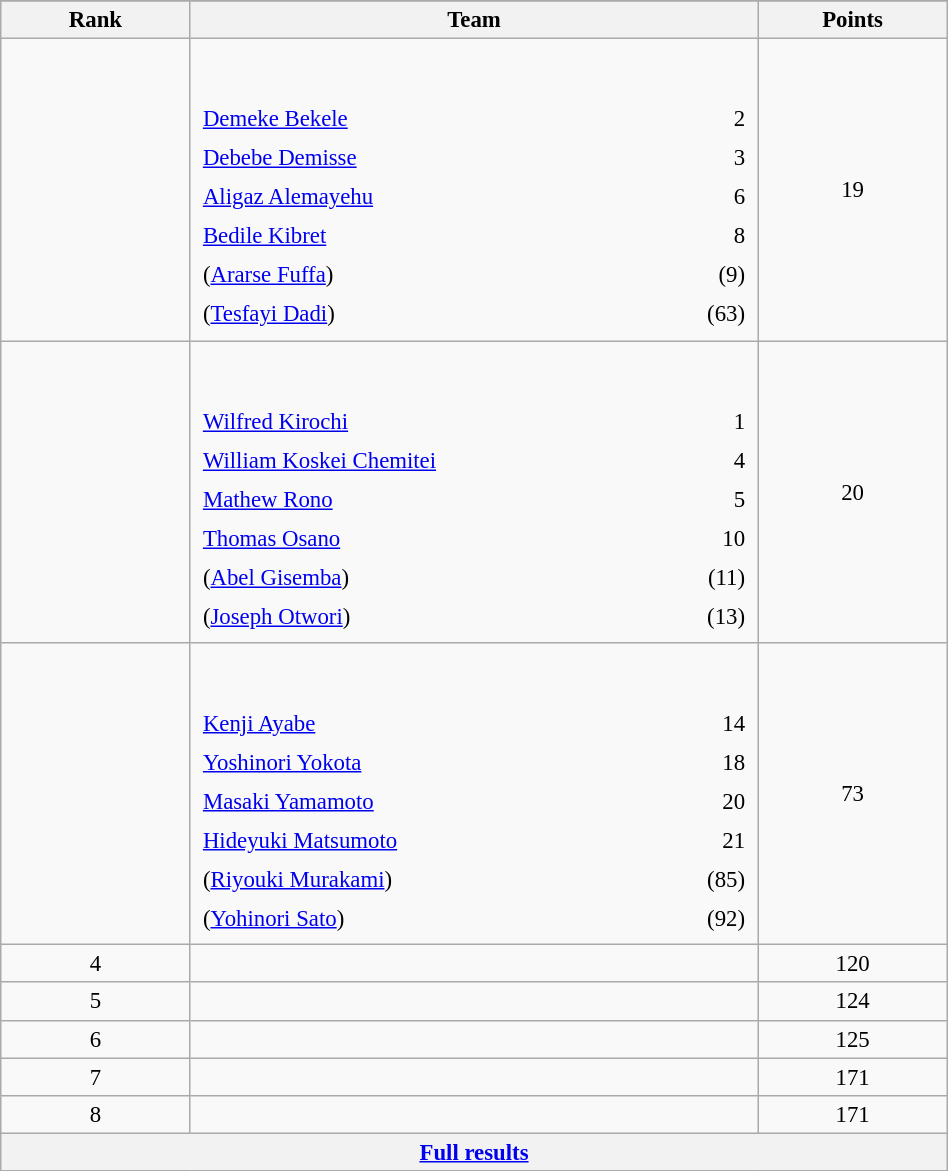<table class="wikitable sortable" style=" text-align:center; font-size:95%;" width="50%">
<tr>
</tr>
<tr>
<th width=10%>Rank</th>
<th width=30%>Team</th>
<th width=10%>Points</th>
</tr>
<tr>
<td align=center></td>
<td align=left> <br><br><table width=100%>
<tr>
<td align=left style="border:0"><a href='#'>Demeke Bekele</a></td>
<td align=right style="border:0">2</td>
</tr>
<tr>
<td align=left style="border:0"><a href='#'>Debebe Demisse</a></td>
<td align=right style="border:0">3</td>
</tr>
<tr>
<td align=left style="border:0"><a href='#'>Aligaz Alemayehu</a></td>
<td align=right style="border:0">6</td>
</tr>
<tr>
<td align=left style="border:0"><a href='#'>Bedile Kibret</a></td>
<td align=right style="border:0">8</td>
</tr>
<tr>
<td align=left style="border:0">(<a href='#'>Ararse Fuffa</a>)</td>
<td align=right style="border:0">(9)</td>
</tr>
<tr>
<td align=left style="border:0">(<a href='#'>Tesfayi Dadi</a>)</td>
<td align=right style="border:0">(63)</td>
</tr>
</table>
</td>
<td>19</td>
</tr>
<tr>
<td align=center></td>
<td align=left> <br><br><table width=100%>
<tr>
<td align=left style="border:0"><a href='#'>Wilfred Kirochi</a></td>
<td align=right style="border:0">1</td>
</tr>
<tr>
<td align=left style="border:0"><a href='#'>William Koskei Chemitei</a></td>
<td align=right style="border:0">4</td>
</tr>
<tr>
<td align=left style="border:0"><a href='#'>Mathew Rono</a></td>
<td align=right style="border:0">5</td>
</tr>
<tr>
<td align=left style="border:0"><a href='#'>Thomas Osano</a></td>
<td align=right style="border:0">10</td>
</tr>
<tr>
<td align=left style="border:0">(<a href='#'>Abel Gisemba</a>)</td>
<td align=right style="border:0">(11)</td>
</tr>
<tr>
<td align=left style="border:0">(<a href='#'>Joseph Otwori</a>)</td>
<td align=right style="border:0">(13)</td>
</tr>
</table>
</td>
<td>20</td>
</tr>
<tr>
<td align=center></td>
<td align=left> <br><br><table width=100%>
<tr>
<td align=left style="border:0"><a href='#'>Kenji Ayabe</a></td>
<td align=right style="border:0">14</td>
</tr>
<tr>
<td align=left style="border:0"><a href='#'>Yoshinori Yokota</a></td>
<td align=right style="border:0">18</td>
</tr>
<tr>
<td align=left style="border:0"><a href='#'>Masaki Yamamoto</a></td>
<td align=right style="border:0">20</td>
</tr>
<tr>
<td align=left style="border:0"><a href='#'>Hideyuki Matsumoto</a></td>
<td align=right style="border:0">21</td>
</tr>
<tr>
<td align=left style="border:0">(<a href='#'>Riyouki Murakami</a>)</td>
<td align=right style="border:0">(85)</td>
</tr>
<tr>
<td align=left style="border:0">(<a href='#'>Yohinori Sato</a>)</td>
<td align=right style="border:0">(92)</td>
</tr>
</table>
</td>
<td>73</td>
</tr>
<tr>
<td align=center>4</td>
<td align=left></td>
<td>120</td>
</tr>
<tr>
<td align=center>5</td>
<td align=left></td>
<td>124</td>
</tr>
<tr>
<td align=center>6</td>
<td align=left></td>
<td>125</td>
</tr>
<tr>
<td align=center>7</td>
<td align=left></td>
<td>171</td>
</tr>
<tr>
<td align=center>8</td>
<td align=left></td>
<td>171</td>
</tr>
<tr class="sortbottom">
<th colspan=3 align=center><a href='#'>Full results</a></th>
</tr>
</table>
